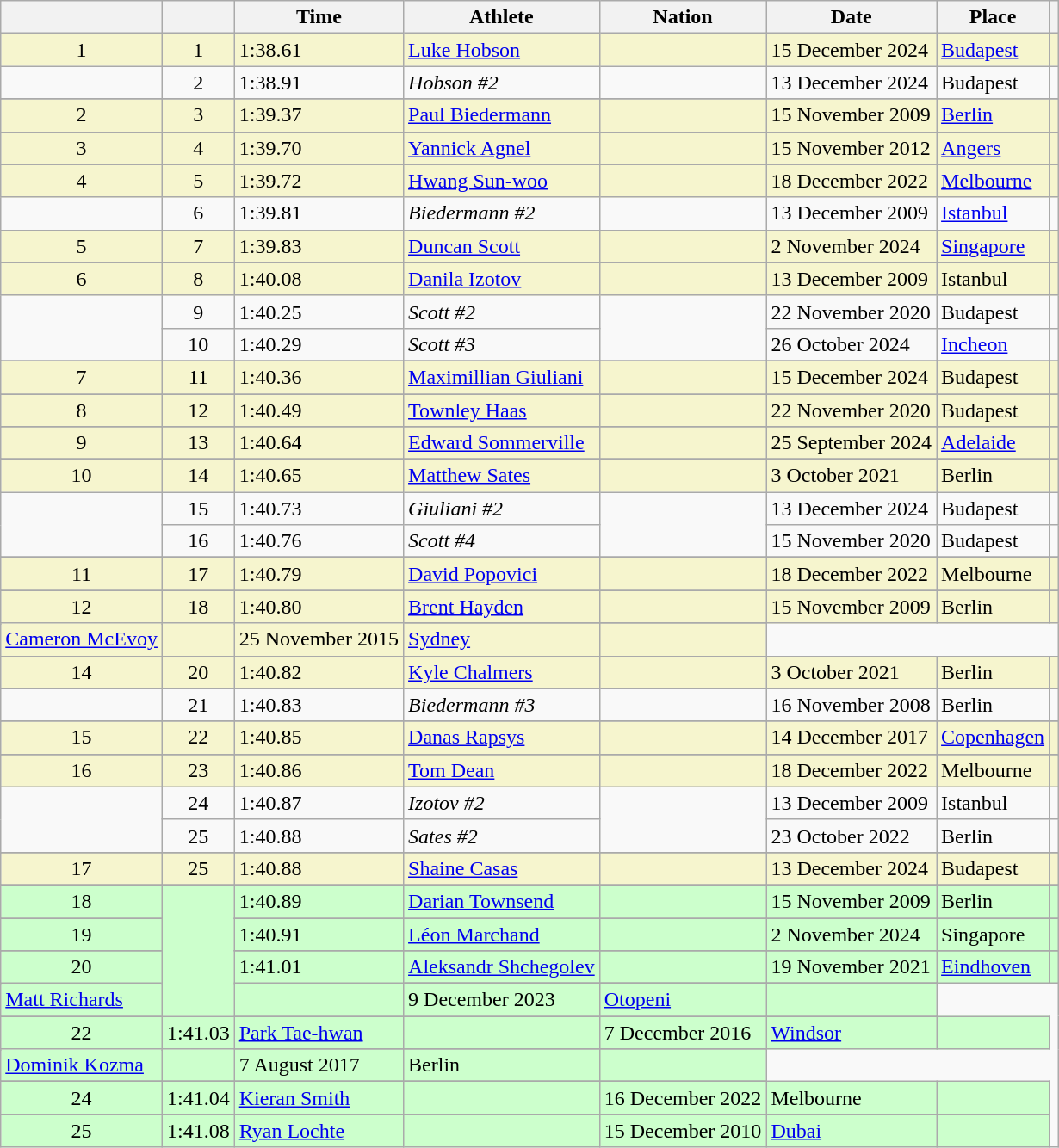<table class="wikitable sortable">
<tr>
<th></th>
<th></th>
<th>Time</th>
<th>Athlete</th>
<th>Nation</th>
<th>Date</th>
<th>Place</th>
<th class="unsortable"></th>
</tr>
<tr bgcolor=f6F5CE>
<td align=center>1</td>
<td align=center>1</td>
<td>1:38.61</td>
<td><a href='#'>Luke Hobson</a></td>
<td></td>
<td>15 December 2024</td>
<td><a href='#'>Budapest</a></td>
<td></td>
</tr>
<tr>
<td align=center></td>
<td align=center>2</td>
<td>1:38.91</td>
<td><em>Hobson #2</em></td>
<td></td>
<td>13 December 2024</td>
<td>Budapest</td>
<td></td>
</tr>
<tr>
</tr>
<tr bgcolor=f6F5CE>
<td align=center>2</td>
<td align=center>3</td>
<td>1:39.37</td>
<td><a href='#'>Paul Biedermann</a></td>
<td></td>
<td>15 November 2009</td>
<td><a href='#'>Berlin</a></td>
<td></td>
</tr>
<tr>
</tr>
<tr bgcolor=f6F5CE>
<td align=center>3</td>
<td align=center>4</td>
<td>1:39.70</td>
<td><a href='#'>Yannick Agnel</a></td>
<td></td>
<td>15 November 2012</td>
<td><a href='#'>Angers</a></td>
<td></td>
</tr>
<tr>
</tr>
<tr bgcolor=f6F5CE>
<td align=center>4</td>
<td align=center>5</td>
<td>1:39.72</td>
<td><a href='#'>Hwang Sun-woo</a></td>
<td></td>
<td>18 December 2022</td>
<td><a href='#'>Melbourne</a></td>
<td></td>
</tr>
<tr>
<td align=center></td>
<td align=center>6</td>
<td>1:39.81</td>
<td><em>Biedermann #2</em></td>
<td></td>
<td>13 December 2009</td>
<td><a href='#'>Istanbul</a></td>
<td></td>
</tr>
<tr>
</tr>
<tr bgcolor=f6F5CE>
<td align=center>5</td>
<td align=center>7</td>
<td>1:39.83</td>
<td><a href='#'>Duncan Scott</a></td>
<td></td>
<td>2 November 2024</td>
<td><a href='#'>Singapore</a></td>
<td></td>
</tr>
<tr>
</tr>
<tr bgcolor=f6F5CE>
<td align=center>6</td>
<td align=center>8</td>
<td>1:40.08</td>
<td><a href='#'>Danila Izotov</a></td>
<td></td>
<td>13 December 2009</td>
<td>Istanbul</td>
<td></td>
</tr>
<tr>
<td rowspan="2"></td>
<td align=center>9</td>
<td>1:40.25</td>
<td><em>Scott #2</em></td>
<td rowspan="2"></td>
<td>22 November 2020</td>
<td>Budapest</td>
<td></td>
</tr>
<tr>
<td align=center>10</td>
<td>1:40.29</td>
<td><em>Scott #3</em></td>
<td>26 October 2024</td>
<td><a href='#'>Incheon</a></td>
<td></td>
</tr>
<tr>
</tr>
<tr bgcolor=f6F5CE>
<td align=center>7</td>
<td align=center>11</td>
<td>1:40.36</td>
<td><a href='#'>Maximillian Giuliani</a></td>
<td></td>
<td>15 December 2024</td>
<td>Budapest</td>
<td></td>
</tr>
<tr>
</tr>
<tr bgcolor=f6F5CE>
<td align=center>8</td>
<td align=center>12</td>
<td>1:40.49</td>
<td><a href='#'>Townley Haas</a></td>
<td></td>
<td>22 November 2020</td>
<td>Budapest</td>
<td></td>
</tr>
<tr>
</tr>
<tr bgcolor=f6F5CE>
<td align=center>9</td>
<td align=center>13</td>
<td>1:40.64</td>
<td><a href='#'>Edward Sommerville</a></td>
<td></td>
<td>25 September 2024</td>
<td><a href='#'>Adelaide</a></td>
<td></td>
</tr>
<tr>
</tr>
<tr bgcolor=f6F5CE>
<td align=center>10</td>
<td align=center>14</td>
<td>1:40.65</td>
<td><a href='#'>Matthew Sates</a></td>
<td></td>
<td>3 October 2021</td>
<td>Berlin</td>
<td></td>
</tr>
<tr>
<td rowspan="2"></td>
<td align=center>15</td>
<td>1:40.73</td>
<td><em>Giuliani #2</em></td>
<td rowspan="2"></td>
<td>13 December 2024</td>
<td>Budapest</td>
<td></td>
</tr>
<tr>
<td align=center>16</td>
<td>1:40.76</td>
<td><em>Scott #4</em></td>
<td>15 November 2020</td>
<td>Budapest</td>
<td></td>
</tr>
<tr>
</tr>
<tr bgcolor=f6F5CE>
<td align=center>11</td>
<td align=center>17</td>
<td>1:40.79</td>
<td><a href='#'>David Popovici</a></td>
<td></td>
<td>18 December 2022</td>
<td>Melbourne</td>
<td></td>
</tr>
<tr>
</tr>
<tr bgcolor=f6F5CE>
<td rowspan="2" align=center>12</td>
<td rowspan="2" align=center>18</td>
<td rowspan="2">1:40.80</td>
<td><a href='#'>Brent Hayden</a></td>
<td></td>
<td>15 November 2009</td>
<td>Berlin</td>
<td></td>
</tr>
<tr>
</tr>
<tr bgcolor=f6F5CE>
<td><a href='#'>Cameron McEvoy</a></td>
<td></td>
<td>25 November 2015</td>
<td><a href='#'>Sydney</a></td>
<td></td>
</tr>
<tr>
</tr>
<tr bgcolor=f6F5CE>
<td align=center>14</td>
<td align=center>20</td>
<td>1:40.82</td>
<td><a href='#'>Kyle Chalmers</a></td>
<td></td>
<td>3 October 2021</td>
<td>Berlin</td>
<td></td>
</tr>
<tr>
<td align=center></td>
<td align=center>21</td>
<td>1:40.83</td>
<td><em>Biedermann #3</em></td>
<td></td>
<td>16 November 2008</td>
<td>Berlin</td>
<td></td>
</tr>
<tr>
</tr>
<tr bgcolor=f6F5CE>
<td align=center>15</td>
<td align=center>22</td>
<td>1:40.85</td>
<td><a href='#'>Danas Rapsys</a></td>
<td></td>
<td>14 December 2017</td>
<td><a href='#'>Copenhagen</a></td>
<td></td>
</tr>
<tr>
</tr>
<tr bgcolor=f6F5CE>
<td align=center>16</td>
<td align=center>23</td>
<td>1:40.86</td>
<td><a href='#'>Tom Dean</a></td>
<td></td>
<td>18 December 2022</td>
<td>Melbourne</td>
<td></td>
</tr>
<tr>
<td rowspan="2"></td>
<td align=center>24</td>
<td>1:40.87</td>
<td><em>Izotov #2</em></td>
<td rowspan="2"></td>
<td>13 December 2009</td>
<td>Istanbul</td>
<td></td>
</tr>
<tr>
<td align=center>25</td>
<td>1:40.88</td>
<td><em>Sates #2</em></td>
<td>23 October 2022</td>
<td>Berlin</td>
<td></td>
</tr>
<tr>
</tr>
<tr bgcolor=f6F5CE>
<td align=center>17</td>
<td align=center>25</td>
<td>1:40.88</td>
<td><a href='#'>Shaine Casas</a></td>
<td></td>
<td>13 December 2024</td>
<td>Budapest</td>
<td></td>
</tr>
<tr>
</tr>
<tr bgcolor=CCFFCC>
<td align=center>18</td>
<td rowspan="8" align=center></td>
<td>1:40.89</td>
<td><a href='#'>Darian Townsend</a></td>
<td></td>
<td>15 November 2009</td>
<td>Berlin</td>
<td></td>
</tr>
<tr>
</tr>
<tr bgcolor=CCFFCC>
<td align=center>19</td>
<td>1:40.91</td>
<td><a href='#'>Léon Marchand</a></td>
<td></td>
<td>2 November 2024</td>
<td>Singapore</td>
<td></td>
</tr>
<tr>
</tr>
<tr bgcolor=CCFFCC>
<td rowspan="2" align=center>20</td>
<td rowspan="2">1:41.01</td>
<td><a href='#'>Aleksandr Shchegolev</a></td>
<td></td>
<td>19 November 2021</td>
<td><a href='#'>Eindhoven</a></td>
<td></td>
</tr>
<tr>
</tr>
<tr bgcolor=CCFFCC>
<td><a href='#'>Matt Richards</a></td>
<td></td>
<td>9 December 2023</td>
<td><a href='#'>Otopeni</a></td>
<td></td>
</tr>
<tr>
</tr>
<tr bgcolor=CCFFCC>
<td rowspan="2" align=center>22</td>
<td rowspan="2">1:41.03</td>
<td><a href='#'>Park Tae-hwan</a></td>
<td></td>
<td>7 December 2016</td>
<td><a href='#'>Windsor</a></td>
<td></td>
</tr>
<tr>
</tr>
<tr bgcolor=CCFFCC>
<td><a href='#'>Dominik Kozma</a></td>
<td></td>
<td>7 August 2017</td>
<td>Berlin</td>
<td></td>
</tr>
<tr>
</tr>
<tr bgcolor=CCFFCC>
<td align=center>24</td>
<td>1:41.04</td>
<td><a href='#'>Kieran Smith</a></td>
<td></td>
<td>16 December 2022</td>
<td>Melbourne</td>
<td></td>
</tr>
<tr>
</tr>
<tr bgcolor=CCFFCC>
<td align=center>25</td>
<td>1:41.08</td>
<td><a href='#'>Ryan Lochte</a></td>
<td></td>
<td>15 December 2010</td>
<td><a href='#'>Dubai</a></td>
<td></td>
</tr>
</table>
